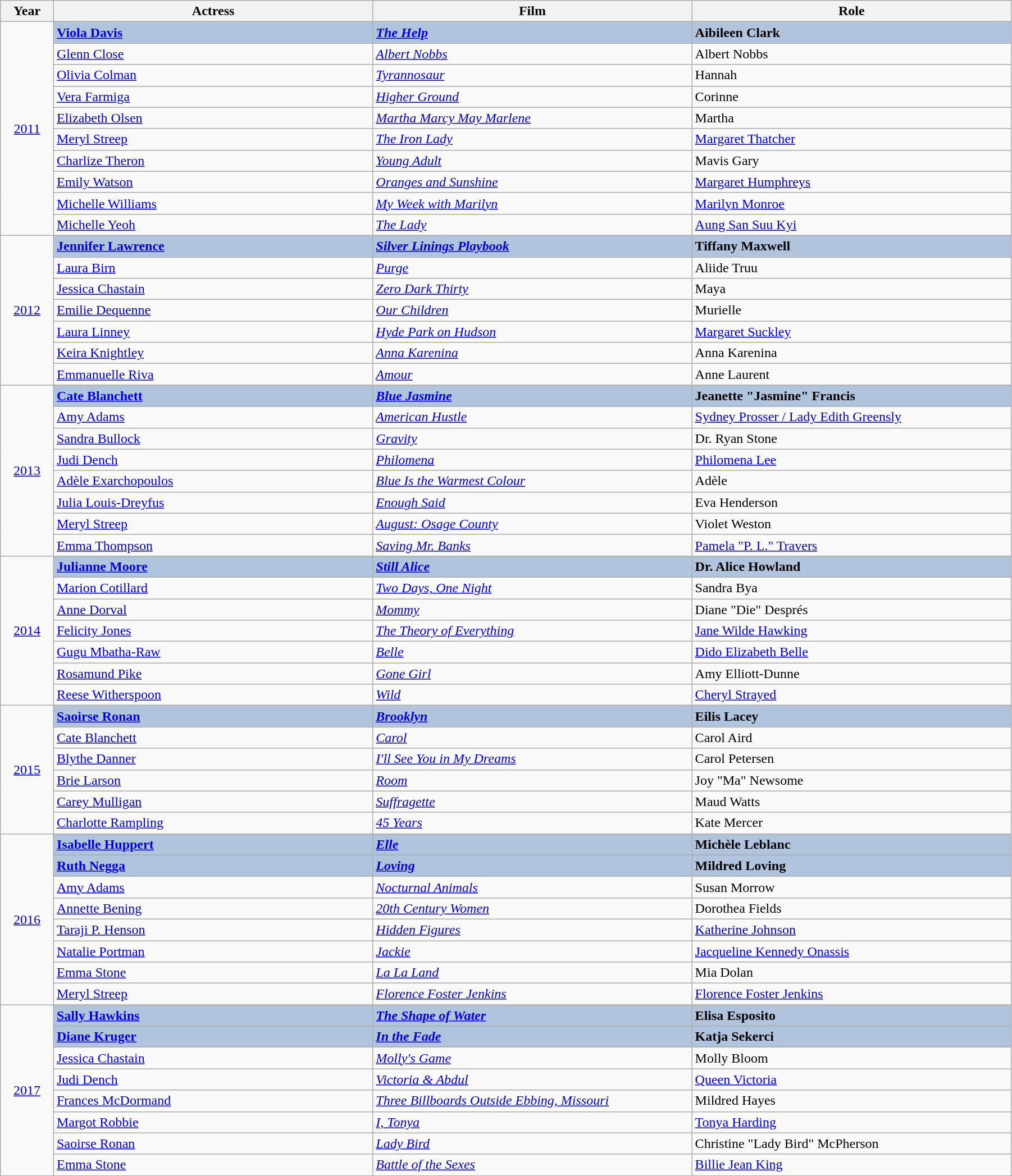<table class="wikitable" width="95%" cellpadding="5">
<tr>
<th width="5%">Year</th>
<th width="30%">Actress</th>
<th width="30%">Film</th>
<th width="30%">Role</th>
</tr>
<tr>
<td rowspan="10" style="text-align:center;"><a href='#'>2011</a><br></td>
<td style="background:#B0C4DE;"><strong><a href='#'>Viola Davis</a></strong></td>
<td style="background:#B0C4DE;"><strong><em><a href='#'>The Help</a></em></strong></td>
<td style="background:#B0C4DE;"><strong>Aibileen Clark</strong></td>
</tr>
<tr>
<td><a href='#'>Glenn Close</a></td>
<td><em><a href='#'>Albert Nobbs</a></em></td>
<td>Albert Nobbs</td>
</tr>
<tr>
<td><a href='#'>Olivia Colman</a></td>
<td><em><a href='#'>Tyrannosaur</a></em></td>
<td>Hannah</td>
</tr>
<tr>
<td><a href='#'>Vera Farmiga</a></td>
<td><em><a href='#'>Higher Ground</a></em></td>
<td>Corinne</td>
</tr>
<tr>
<td><a href='#'>Elizabeth Olsen</a></td>
<td><em><a href='#'>Martha Marcy May Marlene</a></em></td>
<td>Martha</td>
</tr>
<tr>
<td><a href='#'>Meryl Streep</a></td>
<td><em><a href='#'>The Iron Lady</a></em></td>
<td><a href='#'>Margaret Thatcher</a></td>
</tr>
<tr>
<td><a href='#'>Charlize Theron</a></td>
<td><em><a href='#'>Young Adult</a></em></td>
<td>Mavis Gary</td>
</tr>
<tr>
<td><a href='#'>Emily Watson</a></td>
<td><em><a href='#'>Oranges and Sunshine</a></em></td>
<td><a href='#'>Margaret Humphreys</a></td>
</tr>
<tr>
<td><a href='#'>Michelle Williams</a></td>
<td><em><a href='#'>My Week with Marilyn</a></em></td>
<td><a href='#'>Marilyn Monroe</a></td>
</tr>
<tr>
<td><a href='#'>Michelle Yeoh</a></td>
<td><em><a href='#'>The Lady</a></em></td>
<td><a href='#'>Aung San Suu Kyi</a></td>
</tr>
<tr>
<td rowspan="7" style="text-align:center;"><a href='#'>2012</a><br></td>
<td style="background:#B0C4DE;"><strong><a href='#'>Jennifer Lawrence</a></strong></td>
<td style="background:#B0C4DE;"><strong><em><a href='#'>Silver Linings Playbook</a></em></strong></td>
<td style="background:#B0C4DE;"><strong>Tiffany Maxwell</strong></td>
</tr>
<tr>
<td><a href='#'>Laura Birn</a></td>
<td><em><a href='#'>Purge</a></em></td>
<td>Aliide Truu</td>
</tr>
<tr>
<td><a href='#'>Jessica Chastain</a></td>
<td><em><a href='#'>Zero Dark Thirty</a></em></td>
<td>Maya</td>
</tr>
<tr>
<td><a href='#'>Emilie Dequenne</a></td>
<td><em><a href='#'>Our Children</a></em></td>
<td>Murielle</td>
</tr>
<tr>
<td><a href='#'>Laura Linney</a></td>
<td><em><a href='#'>Hyde Park on Hudson</a></em></td>
<td><a href='#'>Margaret Suckley</a></td>
</tr>
<tr>
<td><a href='#'>Keira Knightley</a></td>
<td><em><a href='#'>Anna Karenina</a></em></td>
<td>Anna Karenina</td>
</tr>
<tr>
<td><a href='#'>Emmanuelle Riva</a></td>
<td><em><a href='#'>Amour</a></em></td>
<td>Anne Laurent</td>
</tr>
<tr>
<td rowspan="8" style="text-align:center;"><a href='#'>2013</a><br></td>
<td style="background:#B0C4DE;"><strong><a href='#'>Cate Blanchett</a></strong></td>
<td style="background:#B0C4DE;"><strong><em><a href='#'>Blue Jasmine</a></em></strong></td>
<td style="background:#B0C4DE;"><strong>Jeanette "Jasmine" Francis</strong></td>
</tr>
<tr>
<td><a href='#'>Amy Adams</a></td>
<td><em><a href='#'>American Hustle</a></em></td>
<td><a href='#'>Sydney Prosser / Lady Edith Greensly</a></td>
</tr>
<tr>
<td><a href='#'>Sandra Bullock</a></td>
<td><em><a href='#'>Gravity</a></em></td>
<td>Dr. Ryan Stone</td>
</tr>
<tr>
<td><a href='#'>Judi Dench</a></td>
<td><em><a href='#'>Philomena</a></em></td>
<td><a href='#'>Philomena Lee</a></td>
</tr>
<tr>
<td><a href='#'>Adèle Exarchopoulos</a></td>
<td><em><a href='#'>Blue Is the Warmest Colour</a></em></td>
<td>Adèle</td>
</tr>
<tr>
<td><a href='#'>Julia Louis-Dreyfus</a></td>
<td><em><a href='#'>Enough Said</a></em></td>
<td>Eva Henderson</td>
</tr>
<tr>
<td><a href='#'>Meryl Streep</a></td>
<td><em><a href='#'>August: Osage County</a></em></td>
<td>Violet Weston</td>
</tr>
<tr>
<td><a href='#'>Emma Thompson</a></td>
<td><em><a href='#'>Saving Mr. Banks</a></em></td>
<td><a href='#'>Pamela "P. L." Travers</a></td>
</tr>
<tr>
<td rowspan="7" style="text-align:center;"><a href='#'>2014</a><br></td>
<td style="background:#B0C4DE;"><strong><a href='#'>Julianne Moore</a></strong></td>
<td style="background:#B0C4DE;"><strong><em><a href='#'>Still Alice</a></em></strong></td>
<td style="background:#B0C4DE;"><strong>Dr. Alice Howland</strong></td>
</tr>
<tr>
<td><a href='#'>Marion Cotillard</a></td>
<td><em><a href='#'>Two Days, One Night</a></em></td>
<td>Sandra Bya</td>
</tr>
<tr>
<td><a href='#'>Anne Dorval</a></td>
<td><em><a href='#'>Mommy</a></em></td>
<td>Diane "Die" Després</td>
</tr>
<tr>
<td><a href='#'>Felicity Jones</a></td>
<td><em><a href='#'>The Theory of Everything</a></em></td>
<td><a href='#'>Jane Wilde Hawking</a></td>
</tr>
<tr>
<td><a href='#'>Gugu Mbatha-Raw</a></td>
<td><em><a href='#'>Belle</a></em></td>
<td><a href='#'>Dido Elizabeth Belle</a></td>
</tr>
<tr>
<td><a href='#'>Rosamund Pike</a></td>
<td><em><a href='#'>Gone Girl</a></em></td>
<td>Amy Elliott-Dunne</td>
</tr>
<tr>
<td><a href='#'>Reese Witherspoon</a></td>
<td><em><a href='#'>Wild</a></em></td>
<td><a href='#'>Cheryl Strayed</a></td>
</tr>
<tr>
<td rowspan="6" style="text-align:center;"><a href='#'>2015</a><br></td>
<td style="background:#B0C4DE;"><strong><a href='#'>Saoirse Ronan</a></strong></td>
<td style="background:#B0C4DE;"><strong><em><a href='#'>Brooklyn</a></em></strong></td>
<td style="background:#B0C4DE;"><strong>Eilis Lacey</strong></td>
</tr>
<tr>
<td><a href='#'>Cate Blanchett</a></td>
<td><em><a href='#'>Carol</a></em></td>
<td>Carol Aird</td>
</tr>
<tr>
<td><a href='#'>Blythe Danner</a></td>
<td><em><a href='#'>I'll See You in My Dreams</a></em></td>
<td>Carol Petersen</td>
</tr>
<tr>
<td><a href='#'>Brie Larson</a></td>
<td><em><a href='#'>Room</a></em></td>
<td>Joy "Ma" Newsome</td>
</tr>
<tr>
<td><a href='#'>Carey Mulligan</a></td>
<td><em><a href='#'>Suffragette</a></em></td>
<td>Maud Watts</td>
</tr>
<tr>
<td><a href='#'>Charlotte Rampling</a></td>
<td><em><a href='#'>45 Years</a></em></td>
<td>Kate Mercer</td>
</tr>
<tr>
<td rowspan="8" style="text-align:center;"><a href='#'>2016</a><br></td>
<td style="background:#B0C4DE;"><strong><a href='#'>Isabelle Huppert</a></strong></td>
<td style="background:#B0C4DE;"><strong><em><a href='#'>Elle</a></em></strong></td>
<td style="background:#B0C4DE;"><strong>Michèle Leblanc</strong></td>
</tr>
<tr>
<td style="background:#B0C4DE;"><strong><a href='#'>Ruth Negga</a></strong></td>
<td style="background:#B0C4DE;"><strong><em><a href='#'>Loving</a></em></strong></td>
<td style="background:#B0C4DE;"><strong>Mildred Loving</strong></td>
</tr>
<tr>
<td><a href='#'>Amy Adams</a></td>
<td><em><a href='#'>Nocturnal Animals</a></em></td>
<td>Susan Morrow</td>
</tr>
<tr>
<td><a href='#'>Annette Bening</a></td>
<td><em><a href='#'>20th Century Women</a></em></td>
<td>Dorothea Fields</td>
</tr>
<tr>
<td><a href='#'>Taraji P. Henson</a></td>
<td><em><a href='#'>Hidden Figures</a></em></td>
<td><a href='#'>Katherine Johnson</a></td>
</tr>
<tr>
<td><a href='#'>Natalie Portman</a></td>
<td><em><a href='#'>Jackie</a></em></td>
<td><a href='#'>Jacqueline Kennedy Onassis</a></td>
</tr>
<tr>
<td><a href='#'>Emma Stone</a></td>
<td><em><a href='#'>La La Land</a></em></td>
<td>Mia Dolan</td>
</tr>
<tr>
<td><a href='#'>Meryl Streep</a></td>
<td><em><a href='#'>Florence Foster Jenkins</a></em></td>
<td><a href='#'>Florence Foster Jenkins</a></td>
</tr>
<tr>
<td rowspan="8" style="text-align:center;"><a href='#'>2017</a><br></td>
<td style="background:#B0C4DE;"><strong><a href='#'>Sally Hawkins</a></strong></td>
<td style="background:#B0C4DE;"><strong><em><a href='#'>The Shape of Water</a></em></strong></td>
<td style="background:#B0C4DE;"><strong>Elisa Esposito</strong></td>
</tr>
<tr>
<td style="background:#B0C4DE;"><strong><a href='#'>Diane Kruger</a></strong></td>
<td style="background:#B0C4DE;"><strong><em><a href='#'>In the Fade</a></em></strong></td>
<td style="background:#B0C4DE;"><strong>Katja Sekerci</strong></td>
</tr>
<tr>
<td><a href='#'>Jessica Chastain</a></td>
<td><em><a href='#'>Molly's Game</a></em></td>
<td>Molly Bloom</td>
</tr>
<tr>
<td><a href='#'>Judi Dench</a></td>
<td><em><a href='#'>Victoria & Abdul</a></em></td>
<td><a href='#'>Queen Victoria</a></td>
</tr>
<tr>
<td><a href='#'>Frances McDormand</a></td>
<td><em><a href='#'>Three Billboards Outside Ebbing, Missouri</a></em></td>
<td>Mildred Hayes</td>
</tr>
<tr>
<td><a href='#'>Margot Robbie</a></td>
<td><em><a href='#'>I, Tonya</a></em></td>
<td><a href='#'>Tonya Harding</a></td>
</tr>
<tr>
<td><a href='#'>Saoirse Ronan</a></td>
<td><em><a href='#'>Lady Bird</a></em></td>
<td>Christine "Lady Bird" McPherson</td>
</tr>
<tr>
<td><a href='#'>Emma Stone</a></td>
<td><em><a href='#'>Battle of the Sexes</a></em></td>
<td><a href='#'>Billie Jean King</a></td>
</tr>
<tr>
</tr>
</table>
